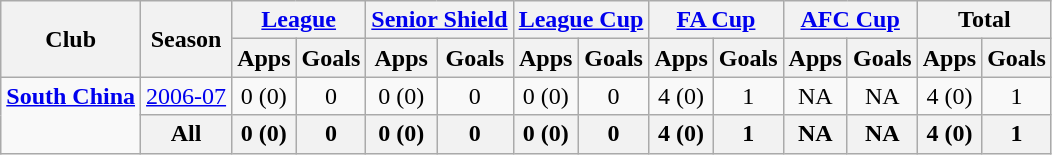<table class="wikitable" style="text-align: center;">
<tr>
<th rowspan="2">Club</th>
<th rowspan="2">Season</th>
<th colspan="2"><a href='#'>League</a></th>
<th colspan="2"><a href='#'>Senior Shield</a></th>
<th colspan="2"><a href='#'>League Cup</a></th>
<th colspan="2"><a href='#'>FA Cup</a></th>
<th colspan="2"><a href='#'>AFC Cup</a></th>
<th colspan="2">Total</th>
</tr>
<tr>
<th>Apps</th>
<th>Goals</th>
<th>Apps</th>
<th>Goals</th>
<th>Apps</th>
<th>Goals</th>
<th>Apps</th>
<th>Goals</th>
<th>Apps</th>
<th>Goals</th>
<th>Apps</th>
<th>Goals</th>
</tr>
<tr>
<td rowspan="2" valign="top"><strong><a href='#'>South China</a></strong></td>
<td><a href='#'>2006-07</a></td>
<td>0 (0)</td>
<td>0</td>
<td>0 (0)</td>
<td>0</td>
<td>0 (0)</td>
<td>0</td>
<td>4 (0)</td>
<td>1</td>
<td>NA</td>
<td>NA</td>
<td>4 (0)</td>
<td>1</td>
</tr>
<tr>
<th>All</th>
<th>0 (0)</th>
<th>0</th>
<th>0 (0)</th>
<th>0</th>
<th>0 (0)</th>
<th>0</th>
<th>4 (0)</th>
<th>1</th>
<th>NA</th>
<th>NA</th>
<th>4 (0)</th>
<th>1</th>
</tr>
</table>
